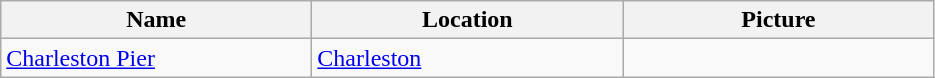<table class="wikitable">
<tr>
<th width="200px">Name</th>
<th width="200px">Location</th>
<th width="200px">Picture</th>
</tr>
<tr>
<td><a href='#'>Charleston Pier</a></td>
<td><a href='#'>Charleston</a></td>
<td></td>
</tr>
</table>
